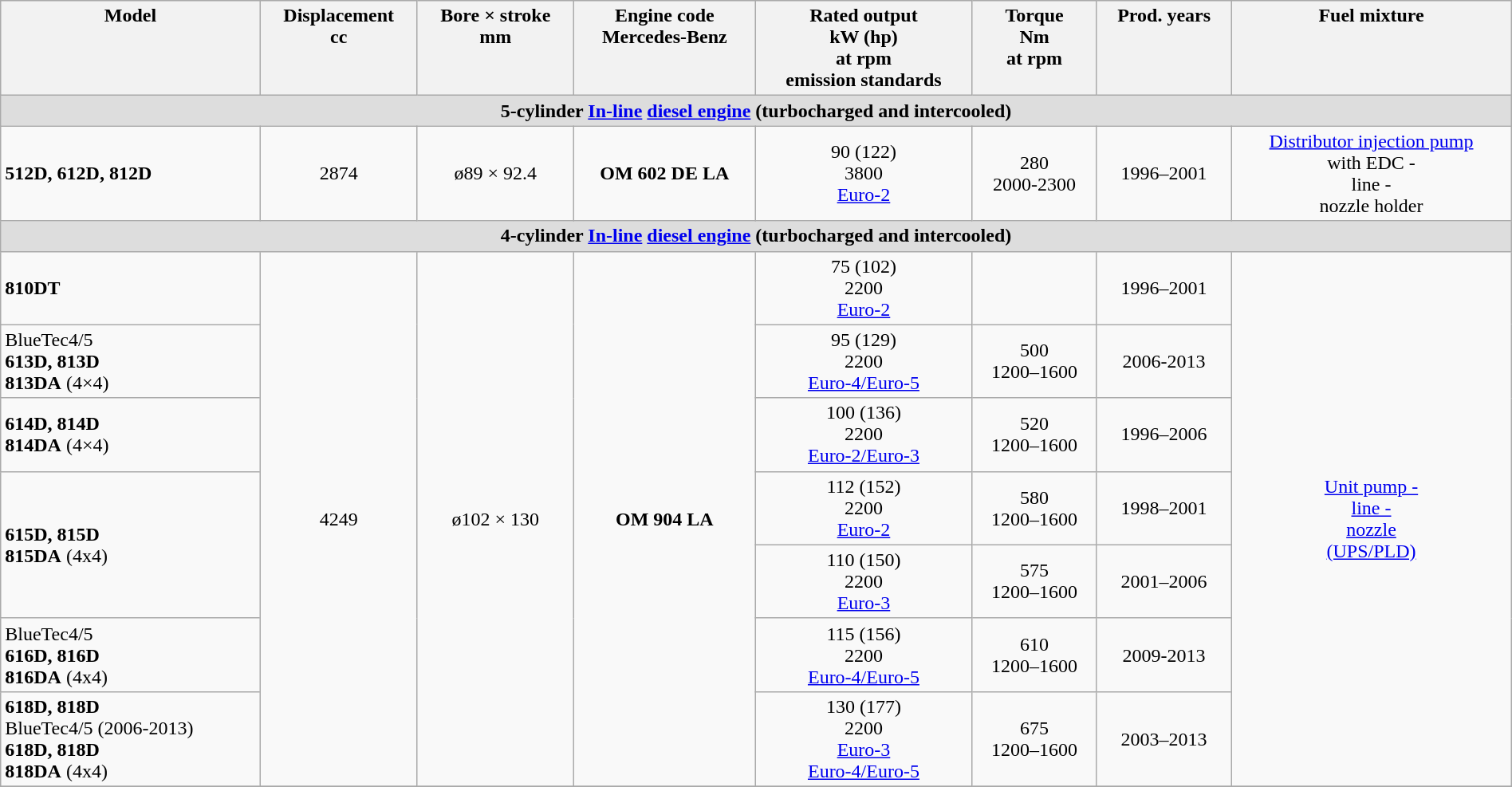<table class="wikitable" style="width: 100%;">
<tr style="background:#eeeeee" valign="top">
<th>Model</th>
<th>Displacement<br>cc</th>
<th>Bore × stroke<br>mm</th>
<th>Engine code<br>Mercedes-Benz</th>
<th>Rated output<br>kW (hp)<br>at rpm<br>emission standards</th>
<th>Torque<br>Nm<br>at rpm</th>
<th>Prod. years</th>
<th>Fuel mixture</th>
</tr>
<tr>
<th style="background:#dddddd" colspan="8"><strong>5-cylinder <a href='#'>In-line</a> <a href='#'>diesel engine</a> (turbocharged and intercooled)</strong></th>
</tr>
<tr>
<td><strong>512D, 612D, 812D</strong></td>
<td rowspan="1" align=center>2874</td>
<td rowspan="1" align=center>ø89 × 92.4</td>
<td rowspan="1" align=center><strong>OM 602 DE LA</strong></td>
<td align=center>90 (122)<br>3800<br><a href='#'>Euro-2</a></td>
<td align=center>280<br>2000-2300</td>
<td rowspan="1" align=center>1996–2001</td>
<td rowspan="1" align=center><a href='#'>Distributor injection pump</a><br>with EDC -<br>line -<br>nozzle holder</td>
</tr>
<tr>
<th style="background:#dddddd" colspan="8"><strong>4-cylinder <a href='#'>In-line</a> <a href='#'>diesel engine</a> (turbocharged and intercooled)</strong></th>
</tr>
<tr>
<td><strong>810DT</strong></td>
<td rowspan="7" align=center>4249</td>
<td rowspan="7" align=center>ø102 × 130</td>
<td rowspan="7" align=center><strong>OM 904 LA</strong></td>
<td align=center>75 (102)<br>2200<br><a href='#'>Euro-2</a></td>
<td align=center></td>
<td align=center>1996–2001</td>
<td rowspan="7" align=center><a href='#'>Unit pump -<br>line -<br>nozzle<br>(UPS/PLD)</a></td>
</tr>
<tr>
<td>BlueTec4/5<br><strong>613D, 813D<br>813DA</strong> (4×4)</td>
<td align=center>95 (129)<br>2200<br><a href='#'>Euro-4/Euro-5</a></td>
<td align=center>500<br>1200–1600</td>
<td align=center>2006-2013</td>
</tr>
<tr>
<td><strong>614D, 814D<br>814DA</strong> (4×4)</td>
<td align=center>100 (136)<br>2200<br><a href='#'>Euro-2/Euro-3</a></td>
<td align=center>520<br>1200–1600</td>
<td align=center>1996–2006</td>
</tr>
<tr>
<td rowspan="2"><strong>615D, 815D<br>815DA</strong> (4x4)</td>
<td align=center>112 (152)<br>2200<br><a href='#'>Euro-2</a></td>
<td align=center>580<br>1200–1600</td>
<td align=center>1998–2001</td>
</tr>
<tr>
<td align=center>110 (150)<br>2200<br><a href='#'>Euro-3</a></td>
<td align=center>575<br>1200–1600</td>
<td align=center>2001–2006</td>
</tr>
<tr>
<td>BlueTec4/5<br><strong>616D, 816D<br>816DA</strong> (4x4)</td>
<td align=center>115 (156)<br>2200<br><a href='#'>Euro-4/Euro-5</a></td>
<td align=center>610<br>1200–1600</td>
<td align=center>2009-2013</td>
</tr>
<tr>
<td><strong>618D, 818D</strong><br>BlueTec4/5 (2006-2013)<br><strong>618D, 818D<br>818DA</strong> (4x4)</td>
<td align=center>130 (177)<br>2200<br><a href='#'>Euro-3<br>Euro-4/Euro-5</a></td>
<td align=center>675<br>1200–1600</td>
<td align=center>2003–2013</td>
</tr>
<tr>
</tr>
</table>
